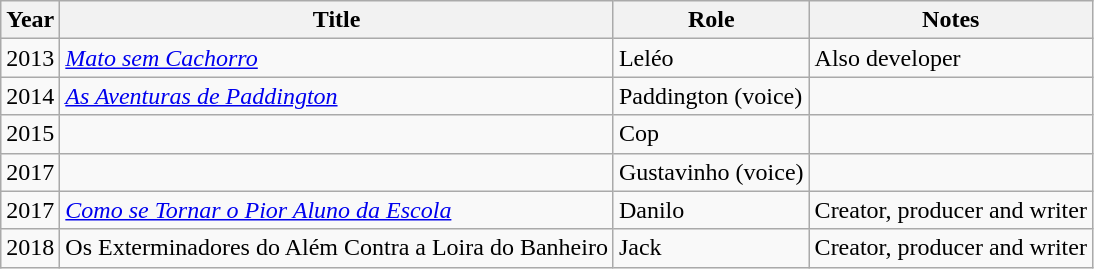<table class="wikitable sortable">
<tr>
<th>Year</th>
<th>Title</th>
<th>Role</th>
<th>Notes</th>
</tr>
<tr>
<td>2013</td>
<td><em><a href='#'>Mato sem Cachorro</a></em></td>
<td>Leléo</td>
<td>Also developer</td>
</tr>
<tr>
<td>2014</td>
<td><em><a href='#'>As Aventuras de Paddington</a></em></td>
<td>Paddington (voice)</td>
<td></td>
</tr>
<tr>
<td>2015</td>
<td></td>
<td>Cop</td>
<td></td>
</tr>
<tr>
<td>2017</td>
<td></td>
<td>Gustavinho (voice)</td>
<td></td>
</tr>
<tr>
<td>2017</td>
<td><em><a href='#'>Como se Tornar o Pior Aluno da Escola</a></em></td>
<td>Danilo</td>
<td>Creator, producer and writer</td>
</tr>
<tr>
<td>2018</td>
<td>Os Exterminadores do Além Contra a Loira do Banheiro</td>
<td>Jack</td>
<td>Creator, producer and writer</td>
</tr>
</table>
